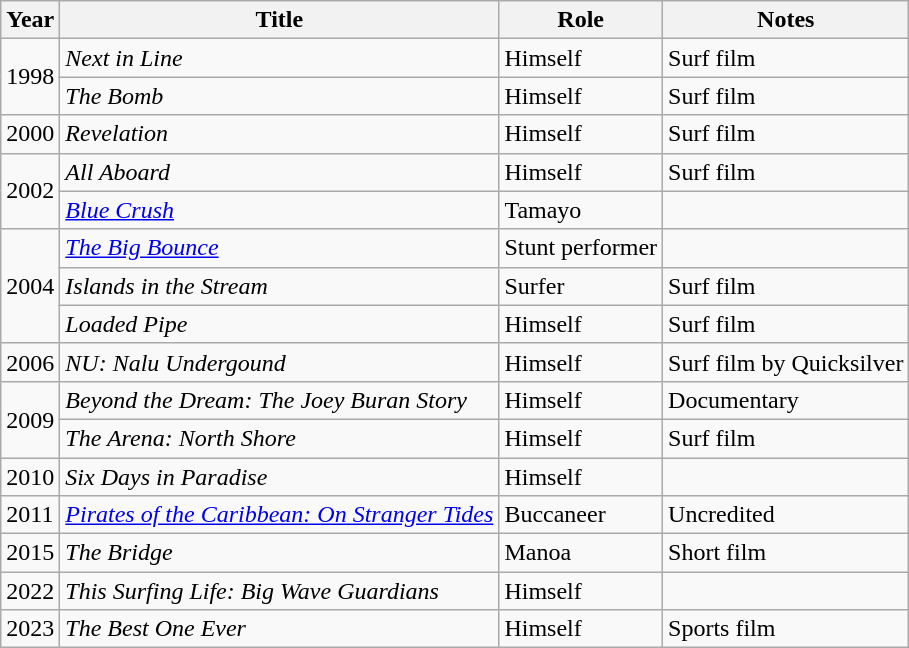<table class="wikitable sortable">
<tr>
<th>Year</th>
<th>Title</th>
<th>Role</th>
<th class="unsortable">Notes</th>
</tr>
<tr>
<td rowspan=2>1998</td>
<td><em>Next in Line</em></td>
<td>Himself</td>
<td>Surf film</td>
</tr>
<tr>
<td><em>The Bomb</em></td>
<td>Himself</td>
<td>Surf film</td>
</tr>
<tr>
<td>2000</td>
<td><em>Revelation</em></td>
<td>Himself</td>
<td>Surf film</td>
</tr>
<tr>
<td rowspan=2>2002</td>
<td><em>All Aboard</em></td>
<td>Himself</td>
<td>Surf film</td>
</tr>
<tr>
<td><em><a href='#'>Blue Crush</a></em></td>
<td>Tamayo</td>
<td></td>
</tr>
<tr>
<td rowspan=3>2004</td>
<td><a href='#'><em>The Big Bounce</em></a></td>
<td>Stunt performer</td>
<td></td>
</tr>
<tr>
<td><em>Islands in the Stream</em></td>
<td>Surfer</td>
<td>Surf film</td>
</tr>
<tr>
<td><em>Loaded Pipe</em></td>
<td>Himself</td>
<td>Surf film</td>
</tr>
<tr>
<td>2006</td>
<td><em>NU: Nalu Undergound</em></td>
<td>Himself</td>
<td>Surf film by Quicksilver</td>
</tr>
<tr>
<td rowspan=2>2009</td>
<td><em>Beyond the Dream: The Joey Buran Story</em></td>
<td>Himself</td>
<td>Documentary</td>
</tr>
<tr>
<td><em>The Arena: North Shore</em></td>
<td>Himself</td>
<td>Surf film</td>
</tr>
<tr>
<td>2010</td>
<td><em>Six Days in Paradise</em></td>
<td>Himself</td>
<td></td>
</tr>
<tr>
<td>2011</td>
<td><em><a href='#'>Pirates of the Caribbean: On Stranger Tides</a></em></td>
<td>Buccaneer</td>
<td>Uncredited</td>
</tr>
<tr>
<td>2015</td>
<td><em>The Bridge</em></td>
<td>Manoa</td>
<td>Short film</td>
</tr>
<tr>
<td>2022</td>
<td><em>This Surfing Life: Big Wave Guardians</em></td>
<td>Himself</td>
<td></td>
</tr>
<tr>
<td>2023</td>
<td><em>The Best One Ever</em></td>
<td>Himself</td>
<td>Sports film</td>
</tr>
</table>
